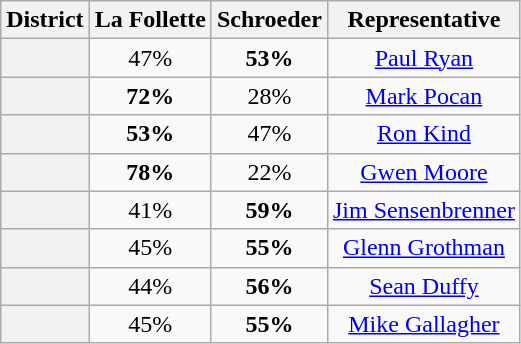<table class=wikitable>
<tr>
<th>District</th>
<th>La Follette</th>
<th>Schroeder</th>
<th>Representative</th>
</tr>
<tr align=center>
<th></th>
<td>47%</td>
<td><strong>53%</strong></td>
<td><a href='#'>Paul Ryan</a></td>
</tr>
<tr align=center>
<th></th>
<td><strong>72%</strong></td>
<td>28%</td>
<td><a href='#'>Mark Pocan</a></td>
</tr>
<tr align=center>
<th></th>
<td><strong>53%</strong></td>
<td>47%</td>
<td><a href='#'>Ron Kind</a></td>
</tr>
<tr align=center>
<th></th>
<td><strong>78%</strong></td>
<td>22%</td>
<td><a href='#'>Gwen Moore</a></td>
</tr>
<tr align=center>
<th></th>
<td>41%</td>
<td><strong>59%</strong></td>
<td><a href='#'>Jim Sensenbrenner</a></td>
</tr>
<tr align=center>
<th></th>
<td>45%</td>
<td><strong>55%</strong></td>
<td><a href='#'>Glenn Grothman</a></td>
</tr>
<tr align=center>
<th></th>
<td>44%</td>
<td><strong>56%</strong></td>
<td><a href='#'>Sean Duffy</a></td>
</tr>
<tr align=center>
<th></th>
<td>45%</td>
<td><strong>55%</strong></td>
<td><a href='#'>Mike Gallagher</a></td>
</tr>
</table>
